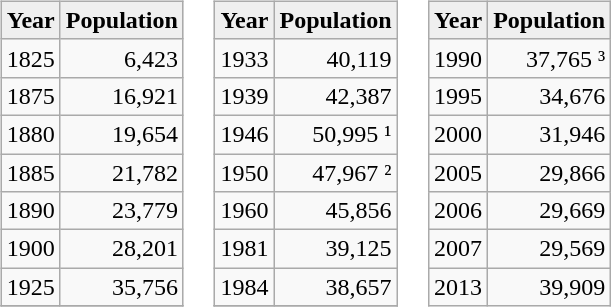<table>
<tr>
<td valign="top"><br><table class="wikitable">
<tr>
<th style="background:#efefef;">Year</th>
<th style="background:#efefef;">Population</th>
</tr>
<tr ---->
<td>1825</td>
<td align="right">6,423</td>
</tr>
<tr ---->
<td>1875</td>
<td align="right">16,921</td>
</tr>
<tr ---->
<td>1880</td>
<td align="right">19,654</td>
</tr>
<tr ---->
<td>1885</td>
<td align="right">21,782</td>
</tr>
<tr ---->
<td>1890</td>
<td align="right">23,779</td>
</tr>
<tr ---->
<td>1900</td>
<td align="right">28,201</td>
</tr>
<tr ---->
<td>1925</td>
<td align="right">35,756</td>
</tr>
<tr ---->
</tr>
</table>
</td>
<td valign="top"><br><table class="wikitable">
<tr>
<th style="background:#efefef;">Year</th>
<th style="background:#efefef;">Population</th>
</tr>
<tr ---->
<td>1933</td>
<td align="right">40,119</td>
</tr>
<tr ---->
<td>1939</td>
<td align="right">42,387</td>
</tr>
<tr ---->
<td>1946</td>
<td align="right">50,995 ¹</td>
</tr>
<tr ---->
<td>1950</td>
<td align="right">47,967 ²</td>
</tr>
<tr ---->
<td>1960</td>
<td align="right">45,856</td>
</tr>
<tr ---->
<td>1981</td>
<td align="right">39,125</td>
</tr>
<tr ---->
<td>1984</td>
<td align="right">38,657</td>
</tr>
<tr ---->
</tr>
</table>
</td>
<td valign="top"><br><table class="wikitable">
<tr>
<th style="background:#efefef;">Year</th>
<th style="background:#efefef;">Population</th>
</tr>
<tr ---->
<td>1990</td>
<td align="right">37,765 ³</td>
</tr>
<tr ---->
<td>1995</td>
<td align="right">34,676</td>
</tr>
<tr ---->
<td>2000</td>
<td align="right">31,946</td>
</tr>
<tr ---->
<td>2005</td>
<td align="right">29,866</td>
</tr>
<tr ---->
<td>2006</td>
<td align="right">29,669</td>
</tr>
<tr ---->
<td>2007</td>
<td align="right">29,569</td>
</tr>
<tr ---->
<td>2013</td>
<td align="right">39,909</td>
</tr>
</table>
</td>
</tr>
</table>
